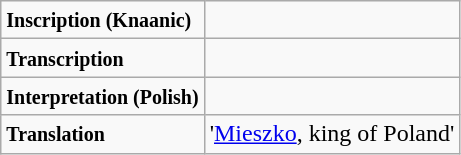<table class="wikitable">
<tr>
<td><small><strong>Inscription (Knaanic)</strong></small></td>
<td dir="rtl"></td>
</tr>
<tr>
<td><small><strong>Transcription</strong></small></td>
<td></td>
</tr>
<tr>
<td><small><strong>Interpretation (Polish)</strong></small></td>
<td></td>
</tr>
<tr>
<td><small><strong>Translation</strong></small></td>
<td>'<a href='#'>Mieszko</a>, king of Poland'</td>
</tr>
</table>
